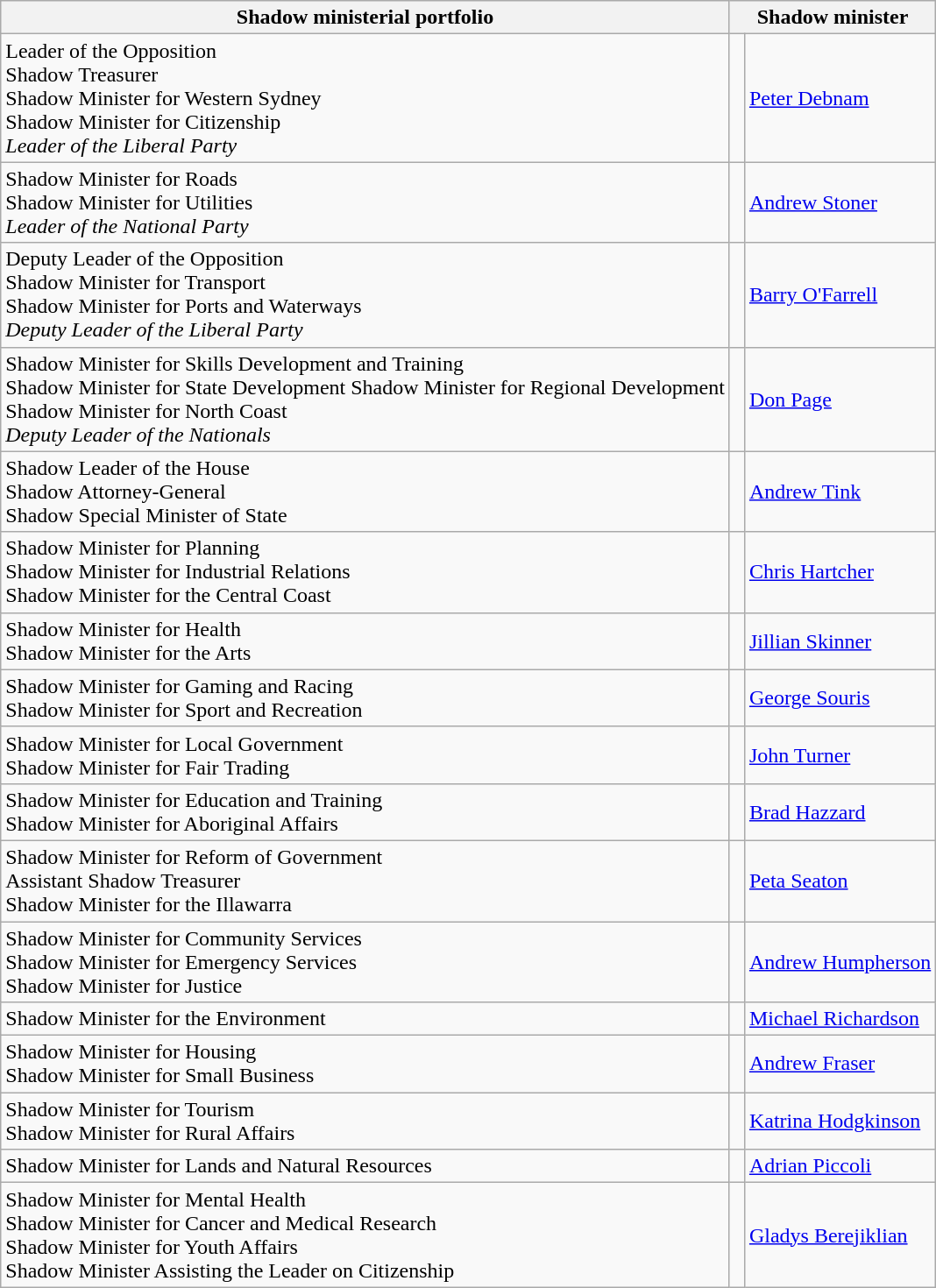<table class="wikitable">
<tr>
<th>Shadow ministerial portfolio</th>
<th colspan="2">Shadow minister</th>
</tr>
<tr>
<td>Leader of the Opposition<br>Shadow Treasurer<br>Shadow Minister for Western Sydney<br>Shadow Minister for Citizenship<br><em>Leader of the Liberal Party</em></td>
<td> </td>
<td><a href='#'>Peter Debnam</a></td>
</tr>
<tr>
<td>Shadow Minister for Roads<br>Shadow Minister for Utilities<br><em>Leader of the National Party</em></td>
<td> </td>
<td><a href='#'>Andrew Stoner</a></td>
</tr>
<tr>
<td>Deputy Leader of the Opposition<br>Shadow Minister for Transport<br>Shadow Minister for Ports and Waterways<br><em>Deputy Leader of the Liberal Party</em></td>
<td> </td>
<td><a href='#'>Barry O'Farrell</a></td>
</tr>
<tr>
<td>Shadow Minister for Skills Development and Training<br>Shadow Minister for State Development Shadow Minister for Regional Development<br>Shadow Minister for North Coast<br><em>Deputy Leader of the Nationals</em></td>
<td> </td>
<td><a href='#'>Don Page</a></td>
</tr>
<tr>
<td>Shadow Leader of the House<br>Shadow Attorney-General<br>Shadow Special Minister of State<br></td>
<td> </td>
<td><a href='#'>Andrew Tink</a></td>
</tr>
<tr>
<td>Shadow Minister for Planning<br>Shadow Minister for Industrial Relations<br>Shadow Minister for the Central Coast</td>
<td> </td>
<td><a href='#'>Chris Hartcher</a></td>
</tr>
<tr>
<td>Shadow Minister for Health<br>Shadow Minister for the Arts<br></td>
<td> </td>
<td><a href='#'>Jillian Skinner</a></td>
</tr>
<tr>
<td>Shadow Minister for Gaming and Racing<br>Shadow Minister for Sport and Recreation</td>
<td> </td>
<td><a href='#'>George Souris</a></td>
</tr>
<tr>
<td>Shadow Minister for Local Government<br>Shadow Minister for Fair Trading</td>
<td> </td>
<td><a href='#'>John Turner</a></td>
</tr>
<tr>
<td>Shadow Minister for Education and Training<br>Shadow Minister for Aboriginal Affairs<br></td>
<td> </td>
<td><a href='#'>Brad Hazzard</a></td>
</tr>
<tr>
<td>Shadow Minister for Reform of Government<br>Assistant Shadow Treasurer<br>Shadow Minister for the Illawarra<br></td>
<td> </td>
<td><a href='#'>Peta Seaton</a></td>
</tr>
<tr>
<td>Shadow Minister for Community Services<br>Shadow Minister for Emergency Services<br>Shadow Minister for Justice</td>
<td> </td>
<td><a href='#'>Andrew Humpherson</a></td>
</tr>
<tr>
<td>Shadow Minister for the Environment</td>
<td> </td>
<td><a href='#'>Michael Richardson</a></td>
</tr>
<tr>
<td>Shadow Minister for Housing<br>Shadow Minister for Small Business</td>
<td> </td>
<td><a href='#'>Andrew Fraser</a></td>
</tr>
<tr>
<td>Shadow Minister for Tourism<br>Shadow Minister for Rural Affairs</td>
<td> </td>
<td><a href='#'>Katrina Hodgkinson</a></td>
</tr>
<tr>
<td>Shadow Minister for Lands and Natural Resources</td>
<td> </td>
<td><a href='#'>Adrian Piccoli</a></td>
</tr>
<tr>
<td>Shadow Minister for Mental Health<br>Shadow Minister for Cancer and Medical Research<br>Shadow Minister for Youth Affairs<br>Shadow Minister Assisting the Leader on Citizenship</td>
<td> </td>
<td><a href='#'>Gladys Berejiklian</a></td>
</tr>
</table>
